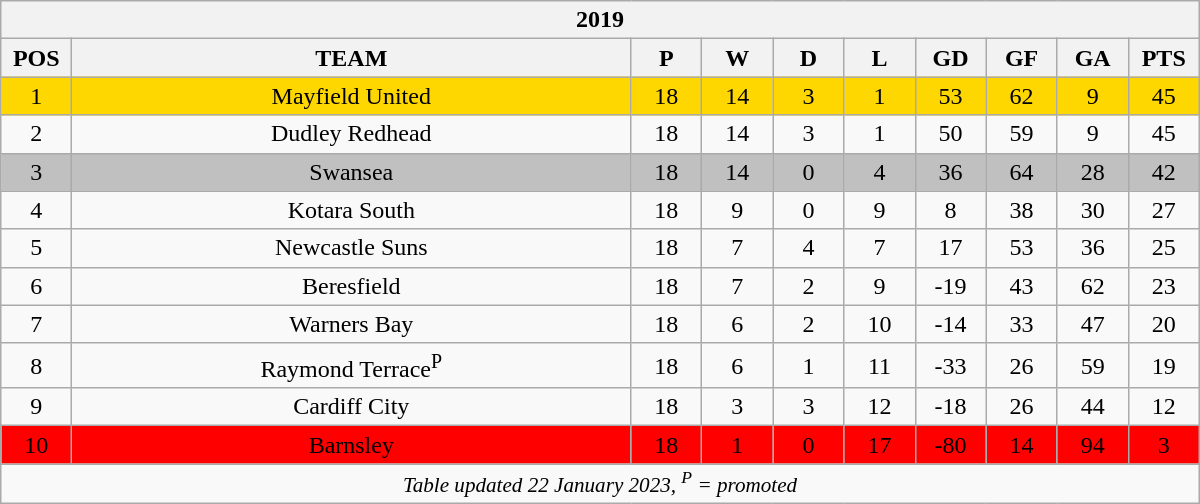<table class="wikitable collapsible collapsed" style="text-align:center; min-width:50em; margin: 1em auto 1em auto;">
<tr>
<th colspan=10>2019</th>
</tr>
<tr>
<th scope="col" width="40px">POS</th>
<th scope="col">TEAM</th>
<th scope="col" width="40px">P</th>
<th scope="col" width="40px">W</th>
<th scope="col" width="40px">D</th>
<th scope="col" width="40px">L</th>
<th scope="col" width="40px">GD</th>
<th scope="col" width="40px">GF</th>
<th scope="col" width="40px">GA</th>
<th scope="col" width="40px">PTS</th>
</tr>
<tr style="background: gold;">
<td>1</td>
<td>Mayfield United</td>
<td>18</td>
<td>14</td>
<td>3</td>
<td>1</td>
<td>53</td>
<td>62</td>
<td>9</td>
<td>45</td>
</tr>
<tr>
<td>2</td>
<td>Dudley Redhead</td>
<td>18</td>
<td>14</td>
<td>3</td>
<td>1</td>
<td>50</td>
<td>59</td>
<td>9</td>
<td>45</td>
</tr>
<tr style="background: silver;">
<td>3</td>
<td>Swansea</td>
<td>18</td>
<td>14</td>
<td>0</td>
<td>4</td>
<td>36</td>
<td>64</td>
<td>28</td>
<td>42</td>
</tr>
<tr>
<td>4</td>
<td>Kotara South</td>
<td>18</td>
<td>9</td>
<td>0</td>
<td>9</td>
<td>8</td>
<td>38</td>
<td>30</td>
<td>27</td>
</tr>
<tr>
<td>5</td>
<td>Newcastle Suns</td>
<td>18</td>
<td>7</td>
<td>4</td>
<td>7</td>
<td>17</td>
<td>53</td>
<td>36</td>
<td>25</td>
</tr>
<tr>
<td>6</td>
<td>Beresfield</td>
<td>18</td>
<td>7</td>
<td>2</td>
<td>9</td>
<td>-19</td>
<td>43</td>
<td>62</td>
<td>23</td>
</tr>
<tr>
<td>7</td>
<td>Warners Bay</td>
<td>18</td>
<td>6</td>
<td>2</td>
<td>10</td>
<td>-14</td>
<td>33</td>
<td>47</td>
<td>20</td>
</tr>
<tr>
<td>8</td>
<td>Raymond Terrace<sup>P</sup></td>
<td>18</td>
<td>6</td>
<td>1</td>
<td>11</td>
<td>-33</td>
<td>26</td>
<td>59</td>
<td>19</td>
</tr>
<tr>
<td>9</td>
<td>Cardiff City</td>
<td>18</td>
<td>3</td>
<td>3</td>
<td>12</td>
<td>-18</td>
<td>26</td>
<td>44</td>
<td>12</td>
</tr>
<tr style="background: red;">
<td>10</td>
<td>Barnsley</td>
<td>18</td>
<td>1</td>
<td>0</td>
<td>17</td>
<td>-80</td>
<td>14</td>
<td>94</td>
<td>3</td>
</tr>
<tr>
<td colspan=10 style="font-size:88%"><em>Table updated 22 January 2023, <sup>P</sup> = promoted</em></td>
</tr>
</table>
